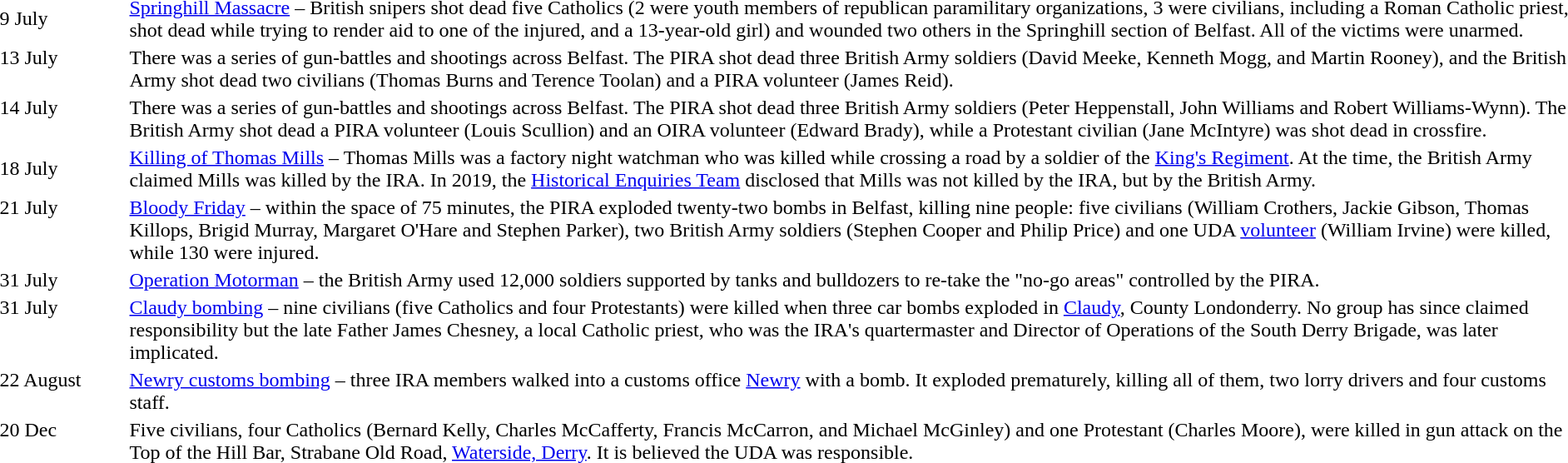<table "floatright">
<tr>
<td style="width:100px; valign=top">9 July</td>
<td><a href='#'>Springhill Massacre</a> – British snipers shot dead five Catholics (2 were youth members of republican paramilitary organizations, 3 were civilians, including a Roman Catholic priest, shot dead while trying to render aid to one of the injured, and a 13-year-old girl) and wounded two others in the Springhill section of Belfast. All of the victims were unarmed.</td>
</tr>
<tr>
<td valign="top">13 July</td>
<td>There was a series of gun-battles and shootings across Belfast. The PIRA shot dead three British Army soldiers (David Meeke, Kenneth Mogg, and Martin Rooney), and the British Army shot dead two civilians (Thomas Burns and Terence Toolan) and a PIRA volunteer (James Reid).</td>
</tr>
<tr>
<td valign="top">14 July</td>
<td>There was a series of gun-battles and shootings across Belfast. The PIRA shot dead three British Army soldiers (Peter Heppenstall, John Williams and Robert Williams-Wynn). The British Army shot dead a PIRA volunteer (Louis Scullion) and an OIRA volunteer (Edward Brady), while a Protestant civilian (Jane McIntyre) was shot dead in crossfire.</td>
</tr>
<tr>
<td>18 July</td>
<td><a href='#'>Killing of Thomas Mills</a> – Thomas Mills was a factory night watchman who was killed while crossing a road by a soldier of the <a href='#'>King's Regiment</a>. At the time, the British Army claimed Mills was killed by the IRA. In 2019, the <a href='#'>Historical Enquiries Team</a> disclosed that Mills was not killed by the IRA, but by the British Army.</td>
</tr>
<tr>
<td valign="top">21 July</td>
<td><a href='#'>Bloody Friday</a> – within the space of 75 minutes, the PIRA exploded twenty-two bombs in Belfast, killing nine people: five civilians (William Crothers, Jackie Gibson, Thomas Killops, Brigid Murray, Margaret O'Hare and Stephen Parker), two British Army soldiers (Stephen Cooper and Philip Price) and one UDA <a href='#'>volunteer</a> (William Irvine) were killed, while 130 were injured.</td>
</tr>
<tr>
<td valign="top">31 July</td>
<td><a href='#'>Operation Motorman</a> – the British Army used 12,000 soldiers supported by tanks and bulldozers to re-take the "no-go areas" controlled by the PIRA.</td>
</tr>
<tr>
<td valign="top">31 July</td>
<td><a href='#'>Claudy bombing</a> – nine civilians (five Catholics and four Protestants) were killed when three car bombs exploded in <a href='#'>Claudy</a>, County Londonderry. No group has since claimed responsibility but the late Father James Chesney, a local Catholic priest, who was the IRA's quartermaster and Director of Operations of the South Derry Brigade, was later implicated.</td>
</tr>
<tr>
<td valign="top">22 August</td>
<td><a href='#'>Newry customs bombing</a> – three IRA members walked into a customs office <a href='#'>Newry</a> with a bomb. It exploded prematurely, killing all of them, two lorry drivers and four customs staff.</td>
</tr>
<tr>
<td valign="top">20 Dec</td>
<td>Five civilians, four Catholics (Bernard Kelly, Charles McCafferty, Francis McCarron, and Michael McGinley) and one Protestant (Charles Moore), were killed in gun attack on the Top of the Hill Bar, Strabane Old Road, <a href='#'>Waterside, Derry</a>. It is believed the UDA was responsible.</td>
</tr>
</table>
